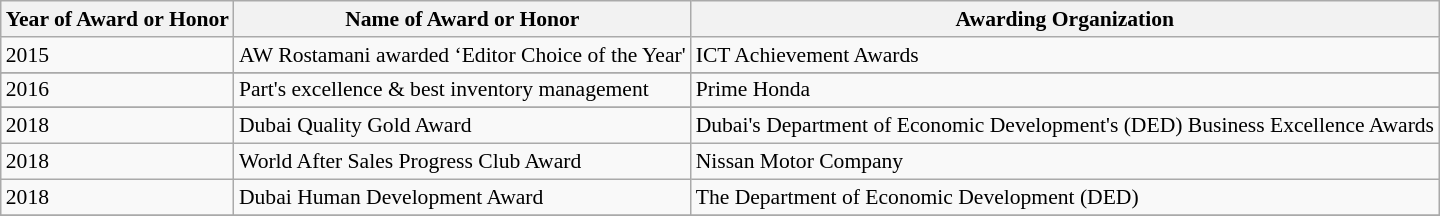<table class="wikitable" style="font-size:90%;">
<tr>
<th>Year of Award or Honor</th>
<th>Name of Award or Honor</th>
<th>Awarding Organization</th>
</tr>
<tr>
<td>2015</td>
<td>AW Rostamani awarded ‘Editor Choice of the Year'</td>
<td>ICT Achievement Awards</td>
</tr>
<tr>
</tr>
<tr>
<td>2016</td>
<td>Part's excellence & best inventory management</td>
<td>Prime Honda</td>
</tr>
<tr>
</tr>
<tr>
<td>2018</td>
<td>Dubai Quality Gold Award </td>
<td>Dubai's Department of Economic Development's (DED) Business Excellence Awards</td>
</tr>
<tr>
<td>2018</td>
<td>World After Sales Progress Club Award</td>
<td>Nissan Motor Company</td>
</tr>
<tr>
<td>2018</td>
<td>Dubai Human Development Award</td>
<td>The Department of Economic Development (DED)</td>
</tr>
<tr>
</tr>
</table>
